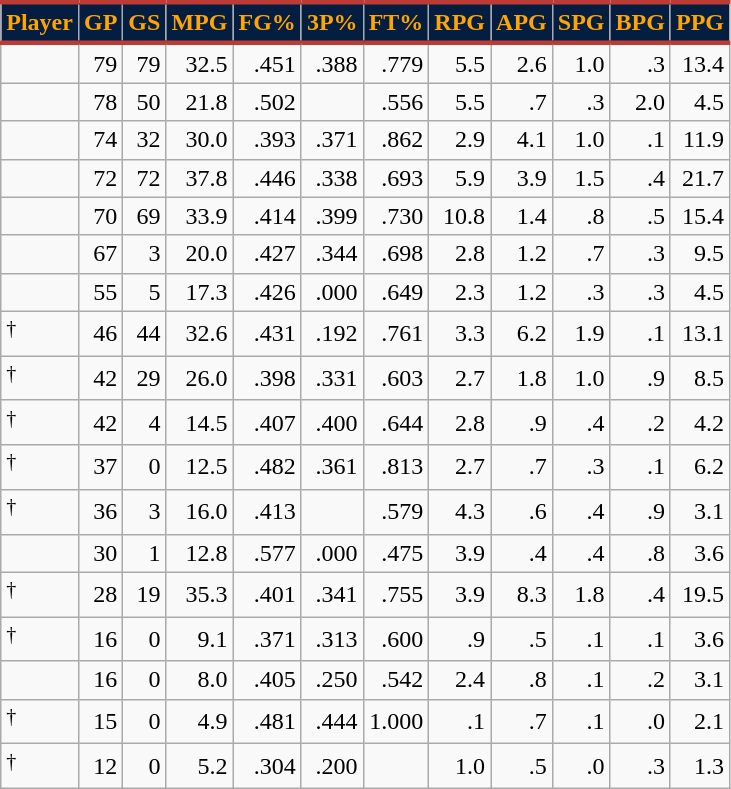<table class="wikitable sortable" style="text-align:right;">
<tr>
<th style="background:#041E42; color:#FFA400; border-top:#BE3A34 3px solid; border-bottom:#BE3A34 3px solid;">Player</th>
<th style="background:#041E42; color:#FFA400; border-top:#BE3A34 3px solid; border-bottom:#BE3A34 3px solid;">GP</th>
<th style="background:#041E42; color:#FFA400; border-top:#BE3A34 3px solid; border-bottom:#BE3A34 3px solid;">GS</th>
<th style="background:#041E42; color:#FFA400; border-top:#BE3A34 3px solid; border-bottom:#BE3A34 3px solid;">MPG</th>
<th style="background:#041E42; color:#FFA400; border-top:#BE3A34 3px solid; border-bottom:#BE3A34 3px solid;">FG%</th>
<th style="background:#041E42; color:#FFA400; border-top:#BE3A34 3px solid; border-bottom:#BE3A34 3px solid;">3P%</th>
<th style="background:#041E42; color:#FFA400; border-top:#BE3A34 3px solid; border-bottom:#BE3A34 3px solid;">FT%</th>
<th style="background:#041E42; color:#FFA400; border-top:#BE3A34 3px solid; border-bottom:#BE3A34 3px solid;">RPG</th>
<th style="background:#041E42; color:#FFA400; border-top:#BE3A34 3px solid; border-bottom:#BE3A34 3px solid;">APG</th>
<th style="background:#041E42; color:#FFA400; border-top:#BE3A34 3px solid; border-bottom:#BE3A34 3px solid;">SPG</th>
<th style="background:#041E42; color:#FFA400; border-top:#BE3A34 3px solid; border-bottom:#BE3A34 3px solid;">BPG</th>
<th style="background:#041E42; color:#FFA400; border-top:#BE3A34 3px solid; border-bottom:#BE3A34 3px solid;">PPG</th>
</tr>
<tr>
<td style="text-align:left;"></td>
<td>79</td>
<td>79</td>
<td>32.5</td>
<td>.451</td>
<td>.388</td>
<td>.779</td>
<td>5.5</td>
<td>2.6</td>
<td>1.0</td>
<td>.3</td>
<td>13.4</td>
</tr>
<tr>
<td style="text-align:left;"></td>
<td>78</td>
<td>50</td>
<td>21.8</td>
<td>.502</td>
<td></td>
<td>.556</td>
<td>5.5</td>
<td>.7</td>
<td>.3</td>
<td>2.0</td>
<td>4.5</td>
</tr>
<tr>
<td style="text-align:left;"></td>
<td>74</td>
<td>32</td>
<td>30.0</td>
<td>.393</td>
<td>.371</td>
<td>.862</td>
<td>2.9</td>
<td>4.1</td>
<td>1.0</td>
<td>.1</td>
<td>11.9</td>
</tr>
<tr>
<td style="text-align:left;"></td>
<td>72</td>
<td>72</td>
<td>37.8</td>
<td>.446</td>
<td>.338</td>
<td>.693</td>
<td>5.9</td>
<td>3.9</td>
<td>1.5</td>
<td>.4</td>
<td>21.7</td>
</tr>
<tr>
<td style="text-align:left;"></td>
<td>70</td>
<td>69</td>
<td>33.9</td>
<td>.414</td>
<td>.399</td>
<td>.730</td>
<td>10.8</td>
<td>1.4</td>
<td>.8</td>
<td>.5</td>
<td>15.4</td>
</tr>
<tr>
<td style="text-align:left;"></td>
<td>67</td>
<td>3</td>
<td>20.0</td>
<td>.427</td>
<td>.344</td>
<td>.698</td>
<td>2.8</td>
<td>1.2</td>
<td>.7</td>
<td>.3</td>
<td>9.5</td>
</tr>
<tr>
<td style="text-align:left;"></td>
<td>55</td>
<td>5</td>
<td>17.3</td>
<td>.426</td>
<td>.000</td>
<td>.649</td>
<td>2.3</td>
<td>1.2</td>
<td>.3</td>
<td>.3</td>
<td>4.5</td>
</tr>
<tr>
<td style="text-align:left;"><sup>†</sup></td>
<td>46</td>
<td>44</td>
<td>32.6</td>
<td>.431</td>
<td>.192</td>
<td>.761</td>
<td>3.3</td>
<td>6.2</td>
<td>1.9</td>
<td>.1</td>
<td>13.1</td>
</tr>
<tr>
<td style="text-align:left;"><sup>†</sup></td>
<td>42</td>
<td>29</td>
<td>26.0</td>
<td>.398</td>
<td>.331</td>
<td>.603</td>
<td>2.7</td>
<td>1.8</td>
<td>1.0</td>
<td>.9</td>
<td>8.5</td>
</tr>
<tr>
<td style="text-align:left;"><sup>†</sup></td>
<td>42</td>
<td>4</td>
<td>14.5</td>
<td>.407</td>
<td>.400</td>
<td>.644</td>
<td>2.8</td>
<td>.9</td>
<td>.4</td>
<td>.2</td>
<td>4.2</td>
</tr>
<tr>
<td style="text-align:left;"><sup>†</sup></td>
<td>37</td>
<td>0</td>
<td>12.5</td>
<td>.482</td>
<td>.361</td>
<td>.813</td>
<td>2.7</td>
<td>.7</td>
<td>.3</td>
<td>.1</td>
<td>6.2</td>
</tr>
<tr>
<td style="text-align:left;"><sup>†</sup></td>
<td>36</td>
<td>3</td>
<td>16.0</td>
<td>.413</td>
<td></td>
<td>.579</td>
<td>4.3</td>
<td>.6</td>
<td>.4</td>
<td>.9</td>
<td>3.1</td>
</tr>
<tr>
<td style="text-align:left;"></td>
<td>30</td>
<td>1</td>
<td>12.8</td>
<td>.577</td>
<td>.000</td>
<td>.475</td>
<td>3.9</td>
<td>.4</td>
<td>.4</td>
<td>.8</td>
<td>3.6</td>
</tr>
<tr>
<td style="text-align:left;"><sup>†</sup></td>
<td>28</td>
<td>19</td>
<td>35.3</td>
<td>.401</td>
<td>.341</td>
<td>.755</td>
<td>3.9</td>
<td>8.3</td>
<td>1.8</td>
<td>.4</td>
<td>19.5</td>
</tr>
<tr>
<td style="text-align:left;"><sup>†</sup></td>
<td>16</td>
<td>0</td>
<td>9.1</td>
<td>.371</td>
<td>.313</td>
<td>.600</td>
<td>.9</td>
<td>.5</td>
<td>.1</td>
<td>.1</td>
<td>3.6</td>
</tr>
<tr>
<td style="text-align:left;"></td>
<td>16</td>
<td>0</td>
<td>8.0</td>
<td>.405</td>
<td>.250</td>
<td>.542</td>
<td>2.4</td>
<td>.8</td>
<td>.1</td>
<td>.2</td>
<td>3.1</td>
</tr>
<tr>
<td style="text-align:left;"><sup>†</sup></td>
<td>15</td>
<td>0</td>
<td>4.9</td>
<td>.481</td>
<td>.444</td>
<td>1.000</td>
<td>.1</td>
<td>.7</td>
<td>.1</td>
<td>.0</td>
<td>2.1</td>
</tr>
<tr>
<td style="text-align:left;"><sup>†</sup></td>
<td>12</td>
<td>0</td>
<td>5.2</td>
<td>.304</td>
<td>.200</td>
<td></td>
<td>1.0</td>
<td>.5</td>
<td>.0</td>
<td>.3</td>
<td>1.3</td>
</tr>
</table>
